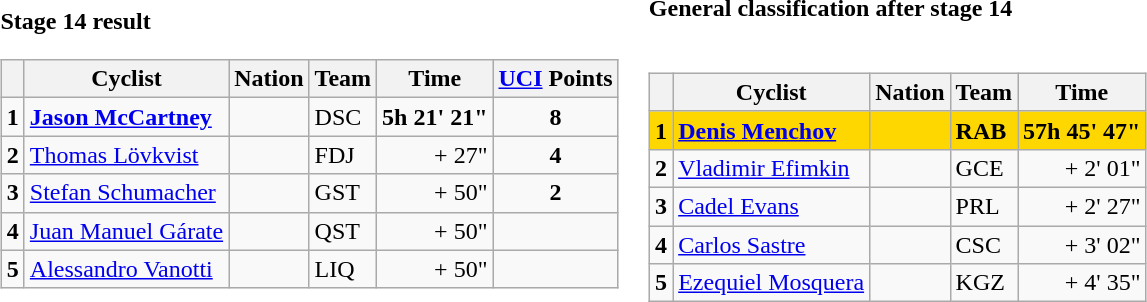<table>
<tr>
<td><strong>Stage 14 result</strong><br><table class="wikitable">
<tr>
<th></th>
<th>Cyclist</th>
<th>Nation</th>
<th>Team</th>
<th>Time</th>
<th><a href='#'>UCI</a> Points</th>
</tr>
<tr>
<td><strong>1</strong></td>
<td><strong><a href='#'>Jason McCartney</a></strong></td>
<td></td>
<td>DSC</td>
<td align=right><strong>5h 21' 21"</strong></td>
<td align=center><strong>8</strong></td>
</tr>
<tr>
<td><strong>2</strong></td>
<td><a href='#'>Thomas Lövkvist</a></td>
<td></td>
<td>FDJ</td>
<td align=right>+ 27"</td>
<td align=center><strong>4</strong></td>
</tr>
<tr>
<td><strong>3</strong></td>
<td><a href='#'>Stefan Schumacher</a></td>
<td></td>
<td>GST</td>
<td align="right">+ 50"</td>
<td align=center><strong>2</strong></td>
</tr>
<tr>
<td><strong>4</strong></td>
<td><a href='#'>Juan Manuel Gárate</a></td>
<td></td>
<td>QST</td>
<td align="right">+ 50"</td>
<td></td>
</tr>
<tr>
<td><strong>5</strong></td>
<td><a href='#'>Alessandro Vanotti</a></td>
<td></td>
<td>LIQ</td>
<td align="right">+ 50"</td>
<td></td>
</tr>
</table>
</td>
<td><strong>General classification after stage 14 <br></strong><br><table class="wikitable">
<tr>
<th></th>
<th>Cyclist</th>
<th>Nation</th>
<th>Team</th>
<th>Time</th>
</tr>
<tr bgcolor=gold>
<td><strong>1</strong></td>
<td><strong><a href='#'>Denis Menchov</a></strong></td>
<td><strong></strong></td>
<td><strong>RAB</strong></td>
<td align=right><strong>57h 45' 47"</strong></td>
</tr>
<tr>
<td><strong>2</strong></td>
<td><a href='#'>Vladimir Efimkin</a></td>
<td></td>
<td>GCE</td>
<td align=right>+ 2' 01"</td>
</tr>
<tr>
<td><strong>3</strong></td>
<td><a href='#'>Cadel Evans</a></td>
<td></td>
<td>PRL</td>
<td align="right">+ 2' 27"</td>
</tr>
<tr>
<td><strong>4</strong></td>
<td><a href='#'>Carlos Sastre</a></td>
<td></td>
<td>CSC</td>
<td align="right">+ 3' 02"</td>
</tr>
<tr>
<td><strong>5</strong></td>
<td><a href='#'>Ezequiel Mosquera</a></td>
<td></td>
<td>KGZ</td>
<td align="right">+ 4' 35"</td>
</tr>
</table>
</td>
</tr>
</table>
